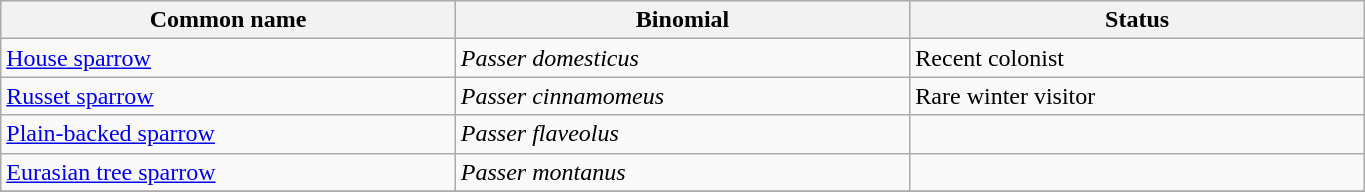<table width=72% class="wikitable">
<tr>
<th width=24%>Common name</th>
<th width=24%>Binomial</th>
<th width=24%>Status</th>
</tr>
<tr>
<td><a href='#'>House sparrow</a></td>
<td><em>Passer domesticus</em></td>
<td>Recent colonist</td>
</tr>
<tr>
<td><a href='#'>Russet sparrow</a></td>
<td><em>Passer cinnamomeus</em></td>
<td>Rare winter visitor</td>
</tr>
<tr>
<td><a href='#'>Plain-backed sparrow</a></td>
<td><em>Passer flaveolus</em></td>
<td></td>
</tr>
<tr>
<td><a href='#'>Eurasian tree sparrow</a></td>
<td><em>Passer montanus</em></td>
<td></td>
</tr>
<tr>
</tr>
</table>
